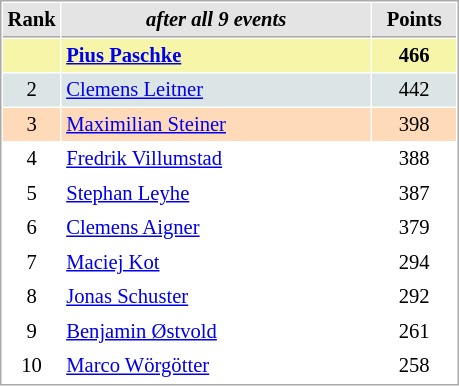<table cellspacing="1" cellpadding="3" style="border:1px solid #AAAAAA;font-size:86%">
<tr style="background-color: #E4E4E4;">
<th style="border-bottom:1px solid #AAAAAA; width: 10px;">Rank</th>
<th style="border-bottom:1px solid #AAAAAA; width: 200px;"><em>after all 9 events</em></th>
<th style="border-bottom:1px solid #AAAAAA; width: 50px;">Points</th>
</tr>
<tr style="background:#f7f6a8;">
<td align=center></td>
<td> <strong><a href='#'>Pius Paschke</a></strong></td>
<td align=center><strong>466</strong></td>
</tr>
<tr style="background:#dce5e5;">
<td align=center>2</td>
<td> <a href='#'>Clemens Leitner</a></td>
<td align=center>442</td>
</tr>
<tr style="background:#ffdab9;">
<td align=center>3</td>
<td> <a href='#'>Maximilian Steiner</a></td>
<td align=center>398</td>
</tr>
<tr>
<td align=center>4</td>
<td> <a href='#'>Fredrik Villumstad</a></td>
<td align=center>388</td>
</tr>
<tr>
<td align=center>5</td>
<td> <a href='#'>Stephan Leyhe</a></td>
<td align=center>387</td>
</tr>
<tr>
<td align=center>6</td>
<td> <a href='#'>Clemens Aigner</a></td>
<td align=center>379</td>
</tr>
<tr>
<td align=center>7</td>
<td> <a href='#'>Maciej Kot</a></td>
<td align=center>294</td>
</tr>
<tr>
<td align=center>8</td>
<td> <a href='#'>Jonas Schuster</a></td>
<td align=center>292</td>
</tr>
<tr>
<td align=center>9</td>
<td> <a href='#'>Benjamin Østvold</a></td>
<td align=center>261</td>
</tr>
<tr>
<td align=center>10</td>
<td> <a href='#'>Marco Wörgötter</a></td>
<td align=center>258</td>
</tr>
</table>
